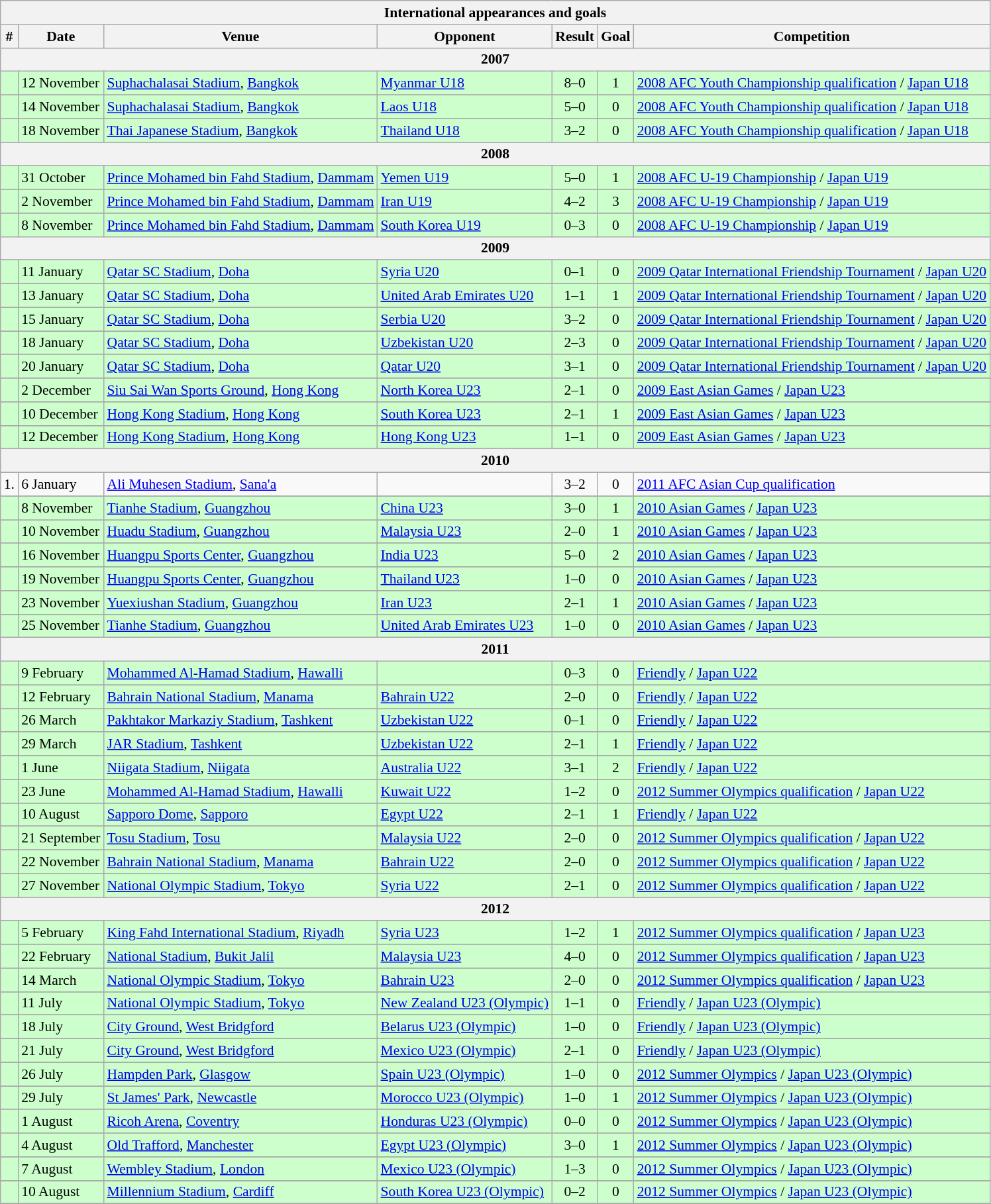<table class="wikitable collapsible collapsed" style="font-size:90%">
<tr>
<th colspan="7"><strong>International appearances and goals</strong></th>
</tr>
<tr>
<th>#</th>
<th>Date</th>
<th>Venue</th>
<th>Opponent</th>
<th>Result</th>
<th>Goal</th>
<th>Competition</th>
</tr>
<tr>
<th colspan="7"><strong>2007</strong></th>
</tr>
<tr style="background:#cfc;">
<td></td>
<td>12 November</td>
<td><a href='#'>Suphachalasai Stadium</a>, <a href='#'>Bangkok</a></td>
<td> <a href='#'>Myanmar U18</a></td>
<td align=center>8–0</td>
<td align=center>1</td>
<td><a href='#'>2008 AFC Youth Championship qualification</a> / <a href='#'>Japan U18</a></td>
</tr>
<tr>
</tr>
<tr style="background:#cfc;">
<td></td>
<td>14 November</td>
<td><a href='#'>Suphachalasai Stadium</a>, <a href='#'>Bangkok</a></td>
<td> <a href='#'>Laos U18</a></td>
<td align=center>5–0</td>
<td align=center>0</td>
<td><a href='#'>2008 AFC Youth Championship qualification</a> / <a href='#'>Japan U18</a></td>
</tr>
<tr>
</tr>
<tr style="background:#cfc;">
<td></td>
<td>18 November</td>
<td><a href='#'>Thai Japanese Stadium</a>, <a href='#'>Bangkok</a></td>
<td> <a href='#'>Thailand U18</a></td>
<td align=center>3–2</td>
<td align=center>0</td>
<td><a href='#'>2008 AFC Youth Championship qualification</a> / <a href='#'>Japan U18</a></td>
</tr>
<tr>
<th colspan="7"><strong>2008</strong></th>
</tr>
<tr style="background:#cfc;">
<td></td>
<td>31 October</td>
<td><a href='#'>Prince Mohamed bin Fahd Stadium</a>, <a href='#'>Dammam</a></td>
<td> <a href='#'>Yemen U19</a></td>
<td align=center>5–0</td>
<td align=center>1</td>
<td><a href='#'>2008 AFC U-19 Championship</a> / <a href='#'>Japan U19</a></td>
</tr>
<tr>
</tr>
<tr style="background:#cfc;">
<td></td>
<td>2 November</td>
<td><a href='#'>Prince Mohamed bin Fahd Stadium</a>, <a href='#'>Dammam</a></td>
<td> <a href='#'>Iran U19</a></td>
<td align=center>4–2</td>
<td align=center>3</td>
<td><a href='#'>2008 AFC U-19 Championship</a> / <a href='#'>Japan U19</a></td>
</tr>
<tr>
</tr>
<tr style="background:#cfc;">
<td></td>
<td>8 November</td>
<td><a href='#'>Prince Mohamed bin Fahd Stadium</a>, <a href='#'>Dammam</a></td>
<td> <a href='#'>South Korea U19</a></td>
<td align=center>0–3</td>
<td align=center>0</td>
<td><a href='#'>2008 AFC U-19 Championship</a> / <a href='#'>Japan U19</a></td>
</tr>
<tr>
<th colspan="7"><strong>2009</strong></th>
</tr>
<tr>
</tr>
<tr style="background:#cfc;">
<td></td>
<td>11 January</td>
<td><a href='#'>Qatar SC Stadium</a>, <a href='#'>Doha</a></td>
<td> <a href='#'>Syria U20</a></td>
<td align=center>0–1</td>
<td align=center>0</td>
<td><a href='#'>2009 Qatar International Friendship Tournament</a> / <a href='#'>Japan U20</a></td>
</tr>
<tr>
</tr>
<tr style="background:#cfc;">
<td></td>
<td>13 January</td>
<td><a href='#'>Qatar SC Stadium</a>, <a href='#'>Doha</a></td>
<td> <a href='#'>United Arab Emirates U20</a></td>
<td align=center>1–1</td>
<td align=center>1</td>
<td><a href='#'>2009 Qatar International Friendship Tournament</a> / <a href='#'>Japan U20</a></td>
</tr>
<tr>
</tr>
<tr style="background:#cfc;">
<td></td>
<td>15 January</td>
<td><a href='#'>Qatar SC Stadium</a>, <a href='#'>Doha</a></td>
<td> <a href='#'>Serbia U20</a></td>
<td align=center>3–2</td>
<td align=center>0</td>
<td><a href='#'>2009 Qatar International Friendship Tournament</a> / <a href='#'>Japan U20</a></td>
</tr>
<tr>
</tr>
<tr style="background:#cfc;">
<td></td>
<td>18 January</td>
<td><a href='#'>Qatar SC Stadium</a>, <a href='#'>Doha</a></td>
<td> <a href='#'>Uzbekistan U20</a></td>
<td align=center>2–3</td>
<td align=center>0</td>
<td><a href='#'>2009 Qatar International Friendship Tournament</a> / <a href='#'>Japan U20</a></td>
</tr>
<tr>
</tr>
<tr style="background:#cfc;">
<td></td>
<td>20 January</td>
<td><a href='#'>Qatar SC Stadium</a>, <a href='#'>Doha</a></td>
<td> <a href='#'>Qatar U20</a></td>
<td align=center>3–1</td>
<td align=center>0</td>
<td><a href='#'>2009 Qatar International Friendship Tournament</a> / <a href='#'>Japan U20</a></td>
</tr>
<tr>
</tr>
<tr style="background:#cfc;">
<td></td>
<td>2 December</td>
<td><a href='#'>Siu Sai Wan Sports Ground</a>, <a href='#'>Hong Kong</a></td>
<td> <a href='#'>North Korea U23</a></td>
<td align=center>2–1</td>
<td align=center>0</td>
<td><a href='#'>2009 East Asian Games</a> / <a href='#'>Japan U23</a></td>
</tr>
<tr>
</tr>
<tr style="background:#cfc;">
<td></td>
<td>10 December</td>
<td><a href='#'>Hong Kong Stadium</a>, <a href='#'>Hong Kong</a></td>
<td> <a href='#'>South Korea U23</a></td>
<td align=center>2–1</td>
<td align=center>1</td>
<td><a href='#'>2009 East Asian Games</a> / <a href='#'>Japan U23</a></td>
</tr>
<tr>
</tr>
<tr style="background:#cfc;">
<td></td>
<td>12 December</td>
<td><a href='#'>Hong Kong Stadium</a>, <a href='#'>Hong Kong</a></td>
<td> <a href='#'>Hong Kong U23</a></td>
<td align=center>1–1</td>
<td align=center>0</td>
<td><a href='#'>2009 East Asian Games</a> / <a href='#'>Japan U23</a></td>
</tr>
<tr>
<th colspan="7"><strong>2010</strong></th>
</tr>
<tr>
<td>1.</td>
<td>6 January</td>
<td><a href='#'>Ali Muhesen Stadium</a>, <a href='#'>Sana'a</a></td>
<td></td>
<td align=center>3–2</td>
<td align=center>0</td>
<td><a href='#'>2011 AFC Asian Cup qualification</a></td>
</tr>
<tr>
</tr>
<tr style="background:#cfc;">
<td></td>
<td>8 November</td>
<td><a href='#'>Tianhe Stadium</a>, <a href='#'>Guangzhou</a></td>
<td> <a href='#'>China U23</a></td>
<td align=center>3–0</td>
<td align=center>1</td>
<td><a href='#'>2010 Asian Games</a> / <a href='#'>Japan U23</a></td>
</tr>
<tr>
</tr>
<tr style="background:#cfc;">
<td></td>
<td>10 November</td>
<td><a href='#'>Huadu Stadium</a>, <a href='#'>Guangzhou</a></td>
<td> <a href='#'>Malaysia U23</a></td>
<td align=center>2–0</td>
<td align=center>1</td>
<td><a href='#'>2010 Asian Games</a> / <a href='#'>Japan U23</a></td>
</tr>
<tr>
</tr>
<tr style="background:#cfc;">
<td></td>
<td>16 November</td>
<td><a href='#'>Huangpu Sports Center</a>, <a href='#'>Guangzhou</a></td>
<td> <a href='#'>India U23</a></td>
<td align=center>5–0</td>
<td align=center>2</td>
<td><a href='#'>2010 Asian Games</a> / <a href='#'>Japan U23</a></td>
</tr>
<tr>
</tr>
<tr style="background:#cfc;">
<td></td>
<td>19 November</td>
<td><a href='#'>Huangpu Sports Center</a>, <a href='#'>Guangzhou</a></td>
<td> <a href='#'>Thailand U23</a></td>
<td align=center>1–0</td>
<td align=center>0</td>
<td><a href='#'>2010 Asian Games</a> / <a href='#'>Japan U23</a></td>
</tr>
<tr>
</tr>
<tr style="background:#cfc;">
<td></td>
<td>23 November</td>
<td><a href='#'>Yuexiushan Stadium</a>, <a href='#'>Guangzhou</a></td>
<td> <a href='#'>Iran U23</a></td>
<td align=center>2–1</td>
<td align=center>1</td>
<td><a href='#'>2010 Asian Games</a> / <a href='#'>Japan U23</a></td>
</tr>
<tr>
</tr>
<tr style="background:#cfc;">
<td></td>
<td>25 November</td>
<td><a href='#'>Tianhe Stadium</a>, <a href='#'>Guangzhou</a></td>
<td> <a href='#'>United Arab Emirates U23</a></td>
<td align=center>1–0</td>
<td align=center>0</td>
<td><a href='#'>2010 Asian Games</a> / <a href='#'>Japan U23</a></td>
</tr>
<tr>
<th colspan="7"><strong>2011</strong></th>
</tr>
<tr style="background:#cfc;">
<td></td>
<td>9 February</td>
<td><a href='#'>Mohammed Al-Hamad Stadium</a>, <a href='#'>Hawalli</a></td>
<td></td>
<td align=center>0–3</td>
<td align=center>0</td>
<td><a href='#'>Friendly</a> / <a href='#'>Japan U22</a></td>
</tr>
<tr>
</tr>
<tr style="background:#cfc;">
<td></td>
<td>12 February</td>
<td><a href='#'>Bahrain National Stadium</a>, <a href='#'>Manama</a></td>
<td> <a href='#'>Bahrain U22</a></td>
<td align=center>2–0</td>
<td align=center>0</td>
<td><a href='#'>Friendly</a> / <a href='#'>Japan U22</a></td>
</tr>
<tr>
</tr>
<tr style="background:#cfc;">
<td></td>
<td>26 March</td>
<td><a href='#'>Pakhtakor Markaziy Stadium</a>, <a href='#'>Tashkent</a></td>
<td> <a href='#'>Uzbekistan U22</a></td>
<td align=center>0–1</td>
<td align=center>0</td>
<td><a href='#'>Friendly</a> / <a href='#'>Japan U22</a></td>
</tr>
<tr>
</tr>
<tr style="background:#cfc;">
<td></td>
<td>29 March</td>
<td><a href='#'>JAR Stadium</a>, <a href='#'>Tashkent</a></td>
<td> <a href='#'>Uzbekistan U22</a></td>
<td align=center>2–1</td>
<td align=center>1</td>
<td><a href='#'>Friendly</a> / <a href='#'>Japan U22</a></td>
</tr>
<tr>
</tr>
<tr style="background:#cfc;">
<td></td>
<td>1 June</td>
<td><a href='#'>Niigata Stadium</a>, <a href='#'>Niigata</a></td>
<td> <a href='#'>Australia U22</a></td>
<td align=center>3–1</td>
<td align=center>2</td>
<td><a href='#'>Friendly</a> / <a href='#'>Japan U22</a></td>
</tr>
<tr>
</tr>
<tr style="background:#cfc;">
<td></td>
<td>23 June</td>
<td><a href='#'>Mohammed Al-Hamad Stadium</a>, <a href='#'>Hawalli</a></td>
<td> <a href='#'>Kuwait U22</a></td>
<td align=center>1–2</td>
<td align=center>0</td>
<td><a href='#'>2012 Summer Olympics qualification</a> / <a href='#'>Japan U22</a></td>
</tr>
<tr>
</tr>
<tr style="background:#cfc;">
<td></td>
<td>10 August</td>
<td><a href='#'>Sapporo Dome</a>, <a href='#'>Sapporo</a></td>
<td> <a href='#'>Egypt U22</a></td>
<td align=center>2–1</td>
<td align=center>1</td>
<td><a href='#'>Friendly</a> / <a href='#'>Japan U22</a></td>
</tr>
<tr>
</tr>
<tr style="background:#cfc;">
<td></td>
<td>21 September</td>
<td><a href='#'>Tosu Stadium</a>, <a href='#'>Tosu</a></td>
<td> <a href='#'>Malaysia U22</a></td>
<td align=center>2–0</td>
<td align=center>0</td>
<td><a href='#'>2012 Summer Olympics qualification</a> / <a href='#'>Japan U22</a></td>
</tr>
<tr>
</tr>
<tr style="background:#cfc;">
<td></td>
<td>22 November</td>
<td><a href='#'>Bahrain National Stadium</a>, <a href='#'>Manama</a></td>
<td> <a href='#'>Bahrain U22</a></td>
<td align=center>2–0</td>
<td align=center>0</td>
<td><a href='#'>2012 Summer Olympics qualification</a> / <a href='#'>Japan U22</a></td>
</tr>
<tr>
</tr>
<tr style="background:#cfc;">
<td></td>
<td>27 November</td>
<td><a href='#'>National Olympic Stadium</a>, <a href='#'>Tokyo</a></td>
<td> <a href='#'>Syria U22</a></td>
<td align=center>2–1</td>
<td align=center>0</td>
<td><a href='#'>2012 Summer Olympics qualification</a> / <a href='#'>Japan U22</a></td>
</tr>
<tr>
<th colspan="7"><strong>2012</strong></th>
</tr>
<tr>
</tr>
<tr style="background:#cfc;">
<td></td>
<td>5 February</td>
<td><a href='#'>King Fahd International Stadium</a>, <a href='#'>Riyadh</a></td>
<td> <a href='#'>Syria U23</a></td>
<td align=center>1–2</td>
<td align=center>1</td>
<td><a href='#'>2012 Summer Olympics qualification</a> / <a href='#'>Japan U23</a></td>
</tr>
<tr>
</tr>
<tr style="background:#cfc;">
<td></td>
<td>22 February</td>
<td><a href='#'>National Stadium</a>, <a href='#'>Bukit Jalil</a></td>
<td> <a href='#'>Malaysia U23</a></td>
<td align=center>4–0</td>
<td align=center>0</td>
<td><a href='#'>2012 Summer Olympics qualification</a> / <a href='#'>Japan U23</a></td>
</tr>
<tr>
</tr>
<tr style="background:#cfc;">
<td></td>
<td>14 March</td>
<td><a href='#'>National Olympic Stadium</a>, <a href='#'>Tokyo</a></td>
<td> <a href='#'>Bahrain U23</a></td>
<td align=center>2–0</td>
<td align=center>0</td>
<td><a href='#'>2012 Summer Olympics qualification</a> / <a href='#'>Japan U23</a></td>
</tr>
<tr>
</tr>
<tr style="background:#cfc;">
<td></td>
<td>11 July</td>
<td><a href='#'>National Olympic Stadium</a>, <a href='#'>Tokyo</a></td>
<td> <a href='#'>New Zealand U23 (Olympic)</a></td>
<td align=center>1–1</td>
<td align=center>0</td>
<td><a href='#'>Friendly</a> / <a href='#'>Japan U23 (Olympic)</a></td>
</tr>
<tr>
</tr>
<tr style="background:#cfc;">
<td></td>
<td>18 July</td>
<td><a href='#'>City Ground</a>, <a href='#'>West Bridgford</a></td>
<td> <a href='#'>Belarus U23 (Olympic)</a></td>
<td align=center>1–0</td>
<td align=center>0</td>
<td><a href='#'>Friendly</a> / <a href='#'>Japan U23 (Olympic)</a></td>
</tr>
<tr>
</tr>
<tr style="background:#cfc;">
<td></td>
<td>21 July</td>
<td><a href='#'>City Ground</a>, <a href='#'>West Bridgford</a></td>
<td> <a href='#'>Mexico U23 (Olympic)</a></td>
<td align=center>2–1</td>
<td align=center>0</td>
<td><a href='#'>Friendly</a> / <a href='#'>Japan U23 (Olympic)</a></td>
</tr>
<tr>
</tr>
<tr style="background:#cfc;">
<td></td>
<td>26 July</td>
<td><a href='#'>Hampden Park</a>, <a href='#'>Glasgow</a></td>
<td> <a href='#'>Spain U23 (Olympic)</a></td>
<td align=center>1–0</td>
<td align=center>0</td>
<td><a href='#'>2012 Summer Olympics</a> / <a href='#'>Japan U23 (Olympic)</a></td>
</tr>
<tr>
</tr>
<tr style="background:#cfc;">
<td></td>
<td>29 July</td>
<td><a href='#'>St James' Park</a>, <a href='#'>Newcastle</a></td>
<td> <a href='#'>Morocco U23 (Olympic)</a></td>
<td align=center>1–0</td>
<td align=center>1</td>
<td><a href='#'>2012 Summer Olympics</a> / <a href='#'>Japan U23 (Olympic)</a></td>
</tr>
<tr>
</tr>
<tr style="background:#cfc;">
<td></td>
<td>1 August</td>
<td><a href='#'>Ricoh Arena</a>, <a href='#'>Coventry</a></td>
<td> <a href='#'>Honduras U23 (Olympic)</a></td>
<td align=center>0–0</td>
<td align=center>0</td>
<td><a href='#'>2012 Summer Olympics</a> / <a href='#'>Japan U23 (Olympic)</a></td>
</tr>
<tr>
</tr>
<tr style="background:#cfc;">
<td></td>
<td>4 August</td>
<td><a href='#'>Old Trafford</a>, <a href='#'>Manchester</a></td>
<td> <a href='#'>Egypt U23 (Olympic)</a></td>
<td align=center>3–0</td>
<td align=center>1</td>
<td><a href='#'>2012 Summer Olympics</a> / <a href='#'>Japan U23 (Olympic)</a></td>
</tr>
<tr>
</tr>
<tr style="background:#cfc;">
<td></td>
<td>7 August</td>
<td><a href='#'>Wembley Stadium</a>, <a href='#'>London</a></td>
<td> <a href='#'>Mexico U23 (Olympic)</a></td>
<td align=center>1–3</td>
<td align=center>0</td>
<td><a href='#'>2012 Summer Olympics</a> / <a href='#'>Japan U23 (Olympic)</a></td>
</tr>
<tr>
</tr>
<tr style="background:#cfc;">
<td></td>
<td>10 August</td>
<td><a href='#'>Millennium Stadium</a>, <a href='#'>Cardiff</a></td>
<td> <a href='#'>South Korea U23 (Olympic)</a></td>
<td align=center>0–2</td>
<td align=center>0</td>
<td><a href='#'>2012 Summer Olympics</a> / <a href='#'>Japan U23 (Olympic)</a></td>
</tr>
<tr>
</tr>
</table>
